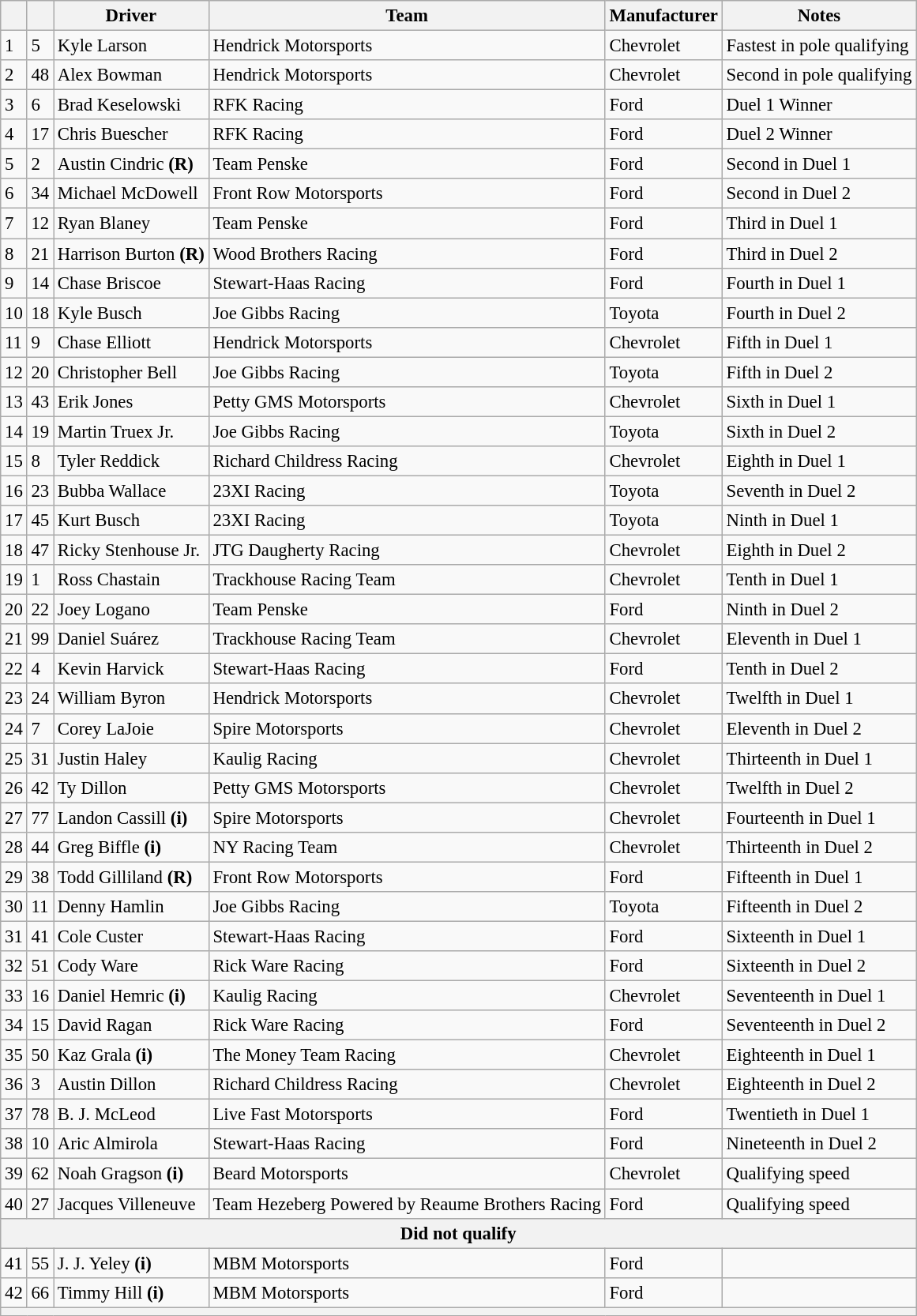<table class="wikitable" style="font-size:95%">
<tr>
<th scope="col"></th>
<th scope="col"></th>
<th scope="col">Driver</th>
<th scope="col">Team</th>
<th scope="col">Manufacturer</th>
<th scope="col">Notes</th>
</tr>
<tr>
<td>1</td>
<td>5</td>
<td>Kyle Larson</td>
<td>Hendrick Motorsports</td>
<td>Chevrolet</td>
<td>Fastest in pole qualifying</td>
</tr>
<tr>
<td>2</td>
<td>48</td>
<td>Alex Bowman</td>
<td>Hendrick Motorsports</td>
<td>Chevrolet</td>
<td>Second in pole qualifying</td>
</tr>
<tr>
<td>3</td>
<td>6</td>
<td>Brad Keselowski</td>
<td>RFK Racing</td>
<td>Ford</td>
<td>Duel 1 Winner</td>
</tr>
<tr>
<td>4</td>
<td>17</td>
<td>Chris Buescher</td>
<td>RFK Racing</td>
<td>Ford</td>
<td>Duel 2 Winner</td>
</tr>
<tr>
<td>5</td>
<td>2</td>
<td>Austin Cindric <strong>(R)</strong></td>
<td>Team Penske</td>
<td>Ford</td>
<td>Second in Duel 1</td>
</tr>
<tr>
<td>6</td>
<td>34</td>
<td>Michael McDowell</td>
<td>Front Row Motorsports</td>
<td>Ford</td>
<td>Second in Duel 2</td>
</tr>
<tr>
<td>7</td>
<td>12</td>
<td>Ryan Blaney</td>
<td>Team Penske</td>
<td>Ford</td>
<td>Third in Duel 1</td>
</tr>
<tr>
<td>8</td>
<td>21</td>
<td>Harrison Burton <strong>(R)</strong></td>
<td>Wood Brothers Racing</td>
<td>Ford</td>
<td>Third in Duel 2</td>
</tr>
<tr>
<td>9</td>
<td>14</td>
<td>Chase Briscoe</td>
<td>Stewart-Haas Racing</td>
<td>Ford</td>
<td>Fourth in Duel 1</td>
</tr>
<tr>
<td>10</td>
<td>18</td>
<td>Kyle Busch</td>
<td>Joe Gibbs Racing</td>
<td>Toyota</td>
<td>Fourth in Duel 2</td>
</tr>
<tr>
<td>11</td>
<td>9</td>
<td>Chase Elliott</td>
<td>Hendrick Motorsports</td>
<td>Chevrolet</td>
<td>Fifth in Duel 1</td>
</tr>
<tr>
<td>12</td>
<td>20</td>
<td>Christopher Bell</td>
<td>Joe Gibbs Racing</td>
<td>Toyota</td>
<td>Fifth in Duel 2</td>
</tr>
<tr>
<td>13</td>
<td>43</td>
<td>Erik Jones</td>
<td>Petty GMS Motorsports</td>
<td>Chevrolet</td>
<td>Sixth in Duel 1</td>
</tr>
<tr>
<td>14</td>
<td>19</td>
<td>Martin Truex Jr.</td>
<td>Joe Gibbs Racing</td>
<td>Toyota</td>
<td>Sixth in Duel 2</td>
</tr>
<tr>
<td>15</td>
<td>8</td>
<td>Tyler Reddick</td>
<td>Richard Childress Racing</td>
<td>Chevrolet</td>
<td>Eighth in Duel 1</td>
</tr>
<tr>
<td>16</td>
<td>23</td>
<td>Bubba Wallace</td>
<td>23XI Racing</td>
<td>Toyota</td>
<td>Seventh in Duel 2</td>
</tr>
<tr>
<td>17</td>
<td>45</td>
<td>Kurt Busch</td>
<td>23XI Racing</td>
<td>Toyota</td>
<td>Ninth in Duel 1</td>
</tr>
<tr>
<td>18</td>
<td>47</td>
<td>Ricky Stenhouse Jr.</td>
<td>JTG Daugherty Racing</td>
<td>Chevrolet</td>
<td>Eighth in Duel 2</td>
</tr>
<tr>
<td>19</td>
<td>1</td>
<td>Ross Chastain</td>
<td>Trackhouse Racing Team</td>
<td>Chevrolet</td>
<td>Tenth in Duel 1</td>
</tr>
<tr>
<td>20</td>
<td>22</td>
<td>Joey Logano</td>
<td>Team Penske</td>
<td>Ford</td>
<td>Ninth in Duel 2</td>
</tr>
<tr>
<td>21</td>
<td>99</td>
<td>Daniel Suárez</td>
<td>Trackhouse Racing Team</td>
<td>Chevrolet</td>
<td>Eleventh in Duel 1</td>
</tr>
<tr>
<td>22</td>
<td>4</td>
<td>Kevin Harvick</td>
<td>Stewart-Haas Racing</td>
<td>Ford</td>
<td>Tenth in Duel 2</td>
</tr>
<tr>
<td>23</td>
<td>24</td>
<td>William Byron</td>
<td>Hendrick Motorsports</td>
<td>Chevrolet</td>
<td>Twelfth in Duel 1</td>
</tr>
<tr>
<td>24</td>
<td>7</td>
<td>Corey LaJoie</td>
<td>Spire Motorsports</td>
<td>Chevrolet</td>
<td>Eleventh in Duel 2</td>
</tr>
<tr>
<td>25</td>
<td>31</td>
<td>Justin Haley</td>
<td>Kaulig Racing</td>
<td>Chevrolet</td>
<td>Thirteenth in Duel 1</td>
</tr>
<tr>
<td>26</td>
<td>42</td>
<td>Ty Dillon</td>
<td>Petty GMS Motorsports</td>
<td>Chevrolet</td>
<td>Twelfth in Duel 2</td>
</tr>
<tr>
<td>27</td>
<td>77</td>
<td>Landon Cassill <strong>(i)</strong></td>
<td>Spire Motorsports</td>
<td>Chevrolet</td>
<td>Fourteenth in Duel 1</td>
</tr>
<tr>
<td>28</td>
<td>44</td>
<td>Greg Biffle <strong>(i)</strong></td>
<td>NY Racing Team</td>
<td>Chevrolet</td>
<td>Thirteenth in Duel 2</td>
</tr>
<tr>
<td>29</td>
<td>38</td>
<td>Todd Gilliland <strong>(R)</strong></td>
<td>Front Row Motorsports</td>
<td>Ford</td>
<td>Fifteenth in Duel 1</td>
</tr>
<tr>
<td>30</td>
<td>11</td>
<td>Denny Hamlin</td>
<td>Joe Gibbs Racing</td>
<td>Toyota</td>
<td>Fifteenth in Duel 2</td>
</tr>
<tr>
<td>31</td>
<td>41</td>
<td>Cole Custer</td>
<td>Stewart-Haas Racing</td>
<td>Ford</td>
<td>Sixteenth in Duel 1</td>
</tr>
<tr>
<td>32</td>
<td>51</td>
<td>Cody Ware</td>
<td>Rick Ware Racing</td>
<td>Ford</td>
<td>Sixteenth in Duel 2</td>
</tr>
<tr>
<td>33</td>
<td>16</td>
<td>Daniel Hemric <strong>(i)</strong></td>
<td>Kaulig Racing</td>
<td>Chevrolet</td>
<td>Seventeenth in Duel 1</td>
</tr>
<tr>
<td>34</td>
<td>15</td>
<td>David Ragan</td>
<td>Rick Ware Racing</td>
<td>Ford</td>
<td>Seventeenth in Duel 2</td>
</tr>
<tr>
<td>35</td>
<td>50</td>
<td>Kaz Grala <strong>(i)</strong></td>
<td>The Money Team Racing</td>
<td>Chevrolet</td>
<td>Eighteenth in Duel 1</td>
</tr>
<tr>
<td>36</td>
<td>3</td>
<td>Austin Dillon</td>
<td>Richard Childress Racing</td>
<td>Chevrolet</td>
<td>Eighteenth in Duel 2</td>
</tr>
<tr>
<td>37</td>
<td>78</td>
<td>B. J. McLeod</td>
<td>Live Fast Motorsports</td>
<td>Ford</td>
<td>Twentieth in Duel 1</td>
</tr>
<tr>
<td>38</td>
<td>10</td>
<td>Aric Almirola</td>
<td>Stewart-Haas Racing</td>
<td>Ford</td>
<td>Nineteenth in Duel 2</td>
</tr>
<tr>
<td>39</td>
<td>62</td>
<td>Noah Gragson <strong>(i)</strong></td>
<td>Beard Motorsports</td>
<td>Chevrolet</td>
<td>Qualifying speed</td>
</tr>
<tr>
<td>40</td>
<td>27</td>
<td>Jacques Villeneuve</td>
<td>Team Hezeberg Powered by Reaume Brothers Racing</td>
<td>Ford</td>
<td>Qualifying speed</td>
</tr>
<tr>
<th colspan="6">Did not qualify</th>
</tr>
<tr>
<td>41</td>
<td>55</td>
<td>J. J. Yeley <strong>(i)</strong></td>
<td>MBM Motorsports</td>
<td>Ford</td>
<td></td>
</tr>
<tr>
<td>42</td>
<td>66</td>
<td>Timmy Hill <strong>(i)</strong></td>
<td>MBM Motorsports</td>
<td>Ford</td>
<td></td>
</tr>
<tr>
<th colspan="6"></th>
</tr>
</table>
